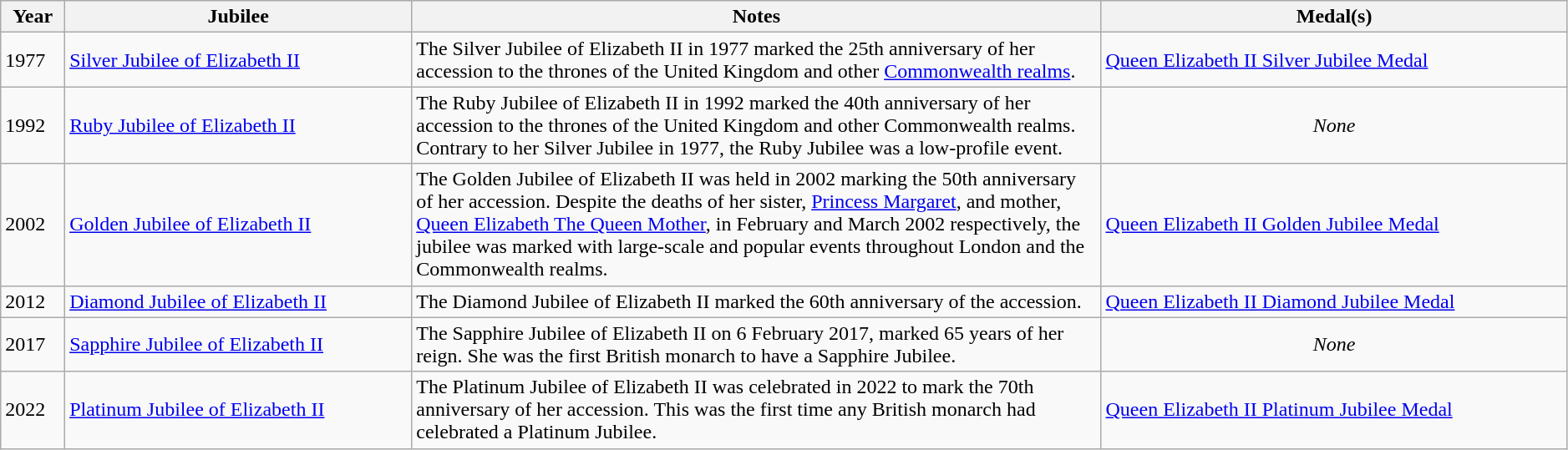<table class="wikitable" style="width:99%">
<tr>
<th>Year</th>
<th>Jubilee</th>
<th style="width:44%;">Notes</th>
<th>Medal(s)</th>
</tr>
<tr>
<td>1977</td>
<td><a href='#'>Silver Jubilee of Elizabeth II</a></td>
<td>The Silver Jubilee of Elizabeth II in 1977 marked the 25th anniversary of her accession to the thrones of the United Kingdom and other <a href='#'>Commonwealth realms</a>.</td>
<td> <a href='#'>Queen Elizabeth II Silver Jubilee Medal</a></td>
</tr>
<tr>
<td>1992</td>
<td><a href='#'>Ruby Jubilee of Elizabeth II</a></td>
<td>The Ruby Jubilee of Elizabeth II in 1992 marked the 40th anniversary of her accession to the thrones of the United Kingdom and other Commonwealth realms. Contrary to her Silver Jubilee in 1977, the Ruby Jubilee was a low-profile event.</td>
<td style="text-align: center;"><em>None</em></td>
</tr>
<tr>
<td>2002</td>
<td><a href='#'>Golden Jubilee of Elizabeth II</a></td>
<td>The Golden Jubilee of Elizabeth II was held in 2002 marking the 50th anniversary of her accession. Despite the deaths of her sister, <a href='#'>Princess Margaret</a>, and mother, <a href='#'>Queen Elizabeth The Queen Mother</a>, in February and March 2002 respectively, the jubilee was marked with large-scale and popular events throughout London and the Commonwealth realms.</td>
<td> <a href='#'>Queen Elizabeth II Golden Jubilee Medal</a></td>
</tr>
<tr>
<td>2012</td>
<td><a href='#'>Diamond Jubilee of Elizabeth II</a></td>
<td>The Diamond Jubilee of Elizabeth II marked the 60th anniversary of the accession.</td>
<td> <a href='#'>Queen Elizabeth II Diamond Jubilee Medal</a></td>
</tr>
<tr>
<td>2017</td>
<td><a href='#'>Sapphire Jubilee of Elizabeth II</a></td>
<td>The Sapphire Jubilee of Elizabeth II on 6 February 2017, marked 65 years of her reign. She was the first British monarch to have a Sapphire Jubilee.</td>
<td style="text-align: center;"><em>None</em></td>
</tr>
<tr>
<td>2022</td>
<td><a href='#'>Platinum Jubilee of Elizabeth II</a></td>
<td>The Platinum Jubilee of Elizabeth II was celebrated in 2022 to mark the 70th anniversary of her accession. This was the first time any British monarch had celebrated a Platinum Jubilee.</td>
<td> <a href='#'>Queen Elizabeth II Platinum Jubilee Medal</a></td>
</tr>
</table>
